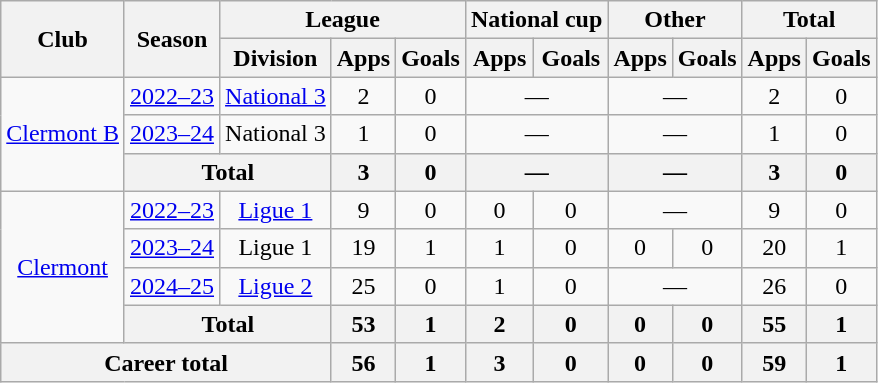<table class="wikitable" style="text-align:center">
<tr>
<th rowspan="2">Club</th>
<th rowspan="2">Season</th>
<th colspan="3">League</th>
<th colspan="2">National cup</th>
<th colspan="2">Other</th>
<th colspan="2">Total</th>
</tr>
<tr>
<th>Division</th>
<th>Apps</th>
<th>Goals</th>
<th>Apps</th>
<th>Goals</th>
<th>Apps</th>
<th>Goals</th>
<th>Apps</th>
<th>Goals</th>
</tr>
<tr>
<td rowspan="3"><a href='#'>Clermont B</a></td>
<td><a href='#'>2022–23</a></td>
<td><a href='#'>National 3</a></td>
<td>2</td>
<td>0</td>
<td colspan="2">—</td>
<td colspan="2">—</td>
<td>2</td>
<td>0</td>
</tr>
<tr>
<td><a href='#'>2023–24</a></td>
<td>National 3</td>
<td>1</td>
<td>0</td>
<td colspan="2">—</td>
<td colspan="2">—</td>
<td>1</td>
<td>0</td>
</tr>
<tr>
<th colspan="2">Total</th>
<th>3</th>
<th>0</th>
<th colspan="2">—</th>
<th colspan="2">—</th>
<th>3</th>
<th>0</th>
</tr>
<tr>
<td rowspan="4"><a href='#'>Clermont</a></td>
<td><a href='#'>2022–23</a></td>
<td><a href='#'>Ligue 1</a></td>
<td>9</td>
<td>0</td>
<td>0</td>
<td>0</td>
<td colspan="2">—</td>
<td>9</td>
<td>0</td>
</tr>
<tr>
<td><a href='#'>2023–24</a></td>
<td>Ligue 1</td>
<td>19</td>
<td>1</td>
<td>1</td>
<td>0</td>
<td>0</td>
<td>0</td>
<td>20</td>
<td>1</td>
</tr>
<tr>
<td><a href='#'>2024–25</a></td>
<td><a href='#'>Ligue 2</a></td>
<td>25</td>
<td>0</td>
<td>1</td>
<td>0</td>
<td colspan="2">—</td>
<td>26</td>
<td>0</td>
</tr>
<tr>
<th colspan="2">Total</th>
<th>53</th>
<th>1</th>
<th>2</th>
<th>0</th>
<th>0</th>
<th>0</th>
<th>55</th>
<th>1</th>
</tr>
<tr>
<th colspan="3">Career total</th>
<th>56</th>
<th>1</th>
<th>3</th>
<th>0</th>
<th>0</th>
<th>0</th>
<th>59</th>
<th>1</th>
</tr>
</table>
